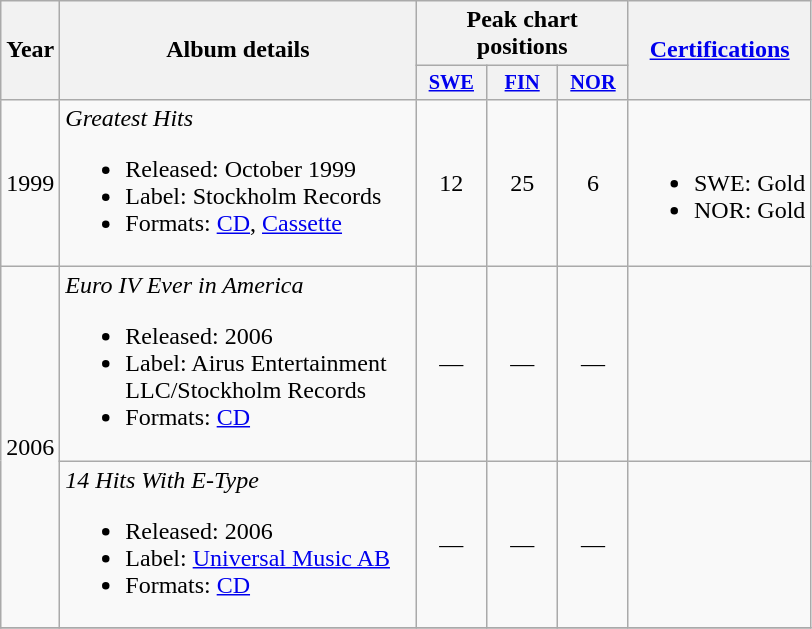<table class="wikitable" style="text-align:center;">
<tr>
<th rowspan="2">Year</th>
<th rowspan="2" width="230">Album details</th>
<th colspan="3">Peak chart positions</th>
<th rowspan="2"><a href='#'>Certifications</a></th>
</tr>
<tr>
<th style="width:3em;font-size:85%"><a href='#'>SWE</a><br></th>
<th style="width:3em;font-size:85%"><a href='#'>FIN</a><br></th>
<th style="width:3em;font-size:85%"><a href='#'>NOR</a><br></th>
</tr>
<tr>
<td>1999</td>
<td align=left><em>Greatest Hits</em><br><ul><li>Released: October 1999</li><li>Label: Stockholm Records</li><li>Formats: <a href='#'>CD</a>, <a href='#'>Cassette</a></li></ul></td>
<td>12</td>
<td>25</td>
<td>6</td>
<td align="left"><br><ul><li>SWE: Gold</li><li>NOR: Gold</li></ul></td>
</tr>
<tr>
<td rowspan="2">2006</td>
<td align=left><em>Euro IV Ever in America</em><br><ul><li>Released: 2006</li><li>Label: Airus Entertainment LLC/Stockholm Records</li><li>Formats: <a href='#'>CD</a></li></ul></td>
<td>—</td>
<td>—</td>
<td>—</td>
<td></td>
</tr>
<tr>
<td align=left><em>14 Hits With E-Type</em><br><ul><li>Released: 2006</li><li>Label: <a href='#'>Universal Music AB</a></li><li>Formats: <a href='#'>CD</a></li></ul></td>
<td>—</td>
<td>—</td>
<td>—</td>
<td></td>
</tr>
<tr>
</tr>
</table>
